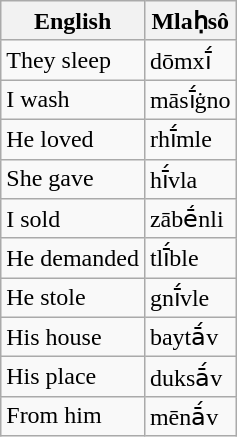<table class="wikitable">
<tr>
<th>English</th>
<th>Mlaḥsô</th>
</tr>
<tr>
<td>They sleep</td>
<td>dōmxī́</td>
</tr>
<tr>
<td>I wash</td>
<td>māsī́ġno</td>
</tr>
<tr>
<td>He loved</td>
<td>rhī́mle</td>
</tr>
<tr>
<td>She gave</td>
<td>hī́vla</td>
</tr>
<tr>
<td>I sold</td>
<td>zābḗnli</td>
</tr>
<tr>
<td>He demanded</td>
<td>tlī́ble</td>
</tr>
<tr>
<td>He stole</td>
<td>gnī́vle</td>
</tr>
<tr>
<td>His house</td>
<td>baytā́v</td>
</tr>
<tr>
<td>His place</td>
<td>duksā́v</td>
</tr>
<tr>
<td>From him</td>
<td>mēnā́v</td>
</tr>
</table>
